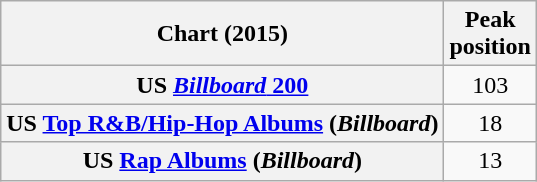<table class="wikitable sortable plainrowheaders" style="text-align:center">
<tr>
<th scope="col">Chart (2015)</th>
<th scope="col">Peak<br> position</th>
</tr>
<tr>
<th scope="row">US <a href='#'><em>Billboard</em> 200</a></th>
<td style="text-align:center;">103</td>
</tr>
<tr>
<th scope="row">US <a href='#'>Top R&B/Hip-Hop Albums</a> (<em>Billboard</em>)</th>
<td style="text-align:center;">18</td>
</tr>
<tr>
<th scope="row">US <a href='#'>Rap Albums</a> (<em>Billboard</em>)</th>
<td style="text-align:center;">13</td>
</tr>
</table>
